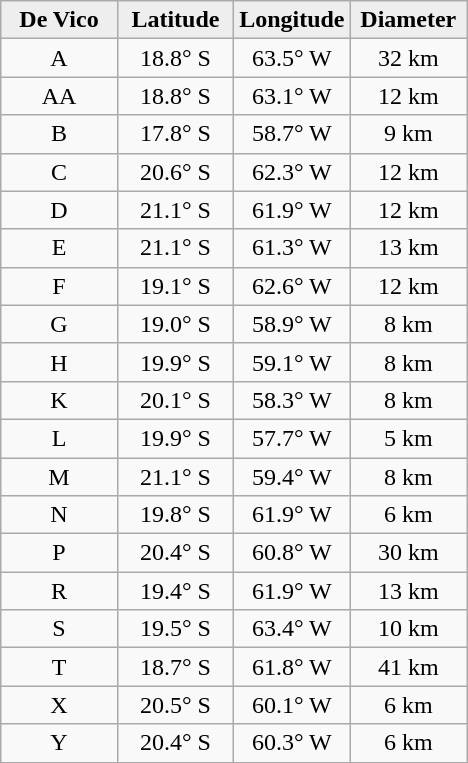<table class="wikitable">
<tr>
<th width="25%" style="background:#eeeeee;">De Vico</th>
<th width="25%" style="background:#eeeeee;">Latitude</th>
<th width="25%" style="background:#eeeeee;">Longitude</th>
<th width="25%" style="background:#eeeeee;">Diameter</th>
</tr>
<tr>
<td align="center">A</td>
<td align="center">18.8° S</td>
<td align="center">63.5° W</td>
<td align="center">32 km</td>
</tr>
<tr>
<td align="center">AA</td>
<td align="center">18.8° S</td>
<td align="center">63.1° W</td>
<td align="center">12 km</td>
</tr>
<tr>
<td align="center">B</td>
<td align="center">17.8° S</td>
<td align="center">58.7° W</td>
<td align="center">9 km</td>
</tr>
<tr>
<td align="center">C</td>
<td align="center">20.6° S</td>
<td align="center">62.3° W</td>
<td align="center">12 km</td>
</tr>
<tr>
<td align="center">D</td>
<td align="center">21.1° S</td>
<td align="center">61.9° W</td>
<td align="center">12 km</td>
</tr>
<tr>
<td align="center">E</td>
<td align="center">21.1° S</td>
<td align="center">61.3° W</td>
<td align="center">13 km</td>
</tr>
<tr>
<td align="center">F</td>
<td align="center">19.1° S</td>
<td align="center">62.6° W</td>
<td align="center">12 km</td>
</tr>
<tr>
<td align="center">G</td>
<td align="center">19.0° S</td>
<td align="center">58.9° W</td>
<td align="center">8 km</td>
</tr>
<tr>
<td align="center">H</td>
<td align="center">19.9° S</td>
<td align="center">59.1° W</td>
<td align="center">8 km</td>
</tr>
<tr>
<td align="center">K</td>
<td align="center">20.1° S</td>
<td align="center">58.3° W</td>
<td align="center">8 km</td>
</tr>
<tr>
<td align="center">L</td>
<td align="center">19.9° S</td>
<td align="center">57.7° W</td>
<td align="center">5 km</td>
</tr>
<tr>
<td align="center">M</td>
<td align="center">21.1° S</td>
<td align="center">59.4° W</td>
<td align="center">8 km</td>
</tr>
<tr>
<td align="center">N</td>
<td align="center">19.8° S</td>
<td align="center">61.9° W</td>
<td align="center">6 km</td>
</tr>
<tr>
<td align="center">P</td>
<td align="center">20.4° S</td>
<td align="center">60.8° W</td>
<td align="center">30 km</td>
</tr>
<tr>
<td align="center">R</td>
<td align="center">19.4° S</td>
<td align="center">61.9° W</td>
<td align="center">13 km</td>
</tr>
<tr>
<td align="center">S</td>
<td align="center">19.5° S</td>
<td align="center">63.4° W</td>
<td align="center">10 km</td>
</tr>
<tr>
<td align="center">T</td>
<td align="center">18.7° S</td>
<td align="center">61.8° W</td>
<td align="center">41 km</td>
</tr>
<tr>
<td align="center">X</td>
<td align="center">20.5° S</td>
<td align="center">60.1° W</td>
<td align="center">6 km</td>
</tr>
<tr>
<td align="center">Y</td>
<td align="center">20.4° S</td>
<td align="center">60.3° W</td>
<td align="center">6 km</td>
</tr>
</table>
